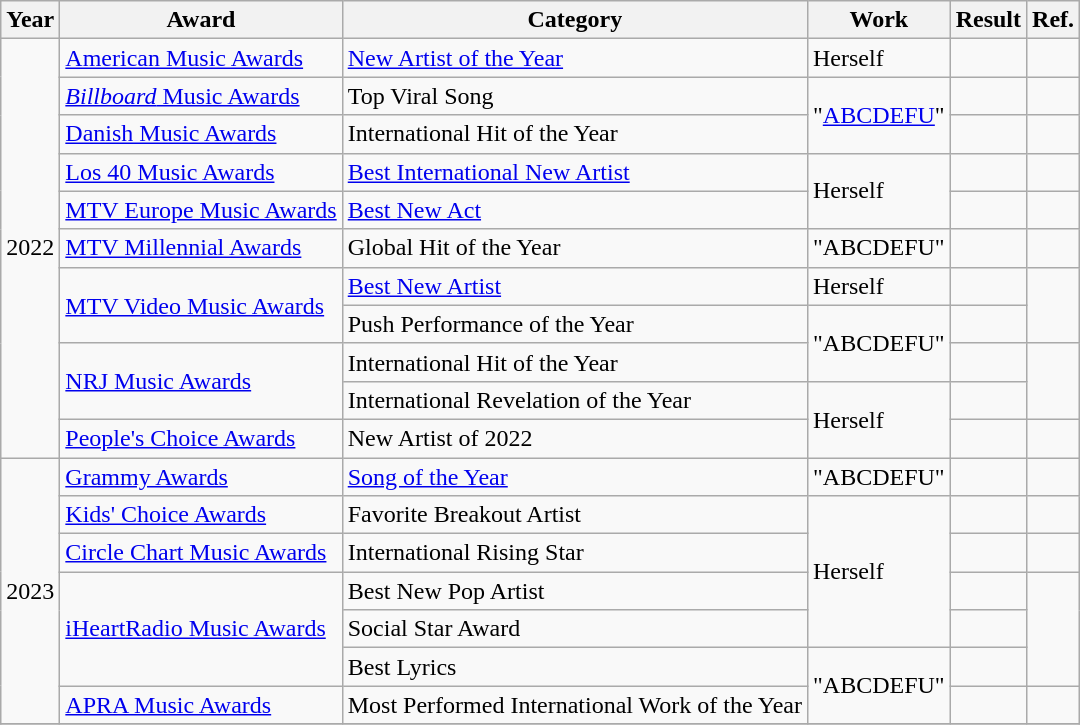<table class="wikitable">
<tr>
<th>Year</th>
<th>Award</th>
<th>Category</th>
<th>Work</th>
<th>Result</th>
<th>Ref.</th>
</tr>
<tr>
<td rowspan="11">2022</td>
<td><a href='#'>American Music Awards</a></td>
<td><a href='#'>New Artist of the Year</a></td>
<td>Herself</td>
<td></td>
<td></td>
</tr>
<tr>
<td><a href='#'><em>Billboard</em> Music Awards</a></td>
<td>Top Viral Song</td>
<td rowspan=2>"<a href='#'>ABCDEFU</a>"</td>
<td></td>
<td></td>
</tr>
<tr>
<td><a href='#'>Danish Music Awards</a></td>
<td>International Hit of the Year</td>
<td></td>
<td></td>
</tr>
<tr>
<td><a href='#'>Los 40 Music Awards</a></td>
<td><a href='#'>Best International New Artist</a></td>
<td rowspan=2>Herself</td>
<td></td>
<td></td>
</tr>
<tr>
<td><a href='#'>MTV Europe Music Awards</a></td>
<td><a href='#'>Best New Act</a></td>
<td></td>
<td></td>
</tr>
<tr>
<td><a href='#'>MTV Millennial Awards</a></td>
<td>Global Hit of the Year</td>
<td>"ABCDEFU"</td>
<td></td>
<td></td>
</tr>
<tr>
<td rowspan="2"><a href='#'>MTV Video Music Awards</a></td>
<td><a href='#'>Best New Artist</a></td>
<td>Herself</td>
<td></td>
<td rowspan="2"></td>
</tr>
<tr>
<td>Push Performance of the Year</td>
<td rowspan="2">"ABCDEFU"</td>
<td></td>
</tr>
<tr>
<td rowspan="2"><a href='#'>NRJ Music Awards</a></td>
<td>International Hit of the Year</td>
<td></td>
<td rowspan="2"></td>
</tr>
<tr>
<td>International Revelation of the Year</td>
<td rowspan="2">Herself</td>
<td></td>
</tr>
<tr>
<td><a href='#'>People's Choice Awards</a></td>
<td>New Artist of 2022</td>
<td></td>
<td></td>
</tr>
<tr>
<td rowspan="7">2023</td>
<td><a href='#'>Grammy Awards</a></td>
<td><a href='#'>Song of the Year</a></td>
<td>"ABCDEFU"</td>
<td></td>
<td></td>
</tr>
<tr>
<td><a href='#'>Kids' Choice Awards</a></td>
<td>Favorite Breakout Artist</td>
<td rowspan="4">Herself</td>
<td></td>
<td></td>
</tr>
<tr>
<td><a href='#'>Circle Chart Music Awards</a></td>
<td>International Rising Star</td>
<td></td>
<td style="text-align:center;"></td>
</tr>
<tr>
<td rowspan="3"><a href='#'>iHeartRadio Music Awards</a></td>
<td>Best New Pop Artist</td>
<td></td>
<td rowspan="3"></td>
</tr>
<tr>
<td>Social Star Award</td>
<td></td>
</tr>
<tr>
<td>Best Lyrics</td>
<td rowspan="2">"ABCDEFU"</td>
<td></td>
</tr>
<tr>
<td><a href='#'>APRA Music Awards</a></td>
<td>Most Performed International Work of the Year</td>
<td></td>
<td></td>
</tr>
<tr>
</tr>
</table>
